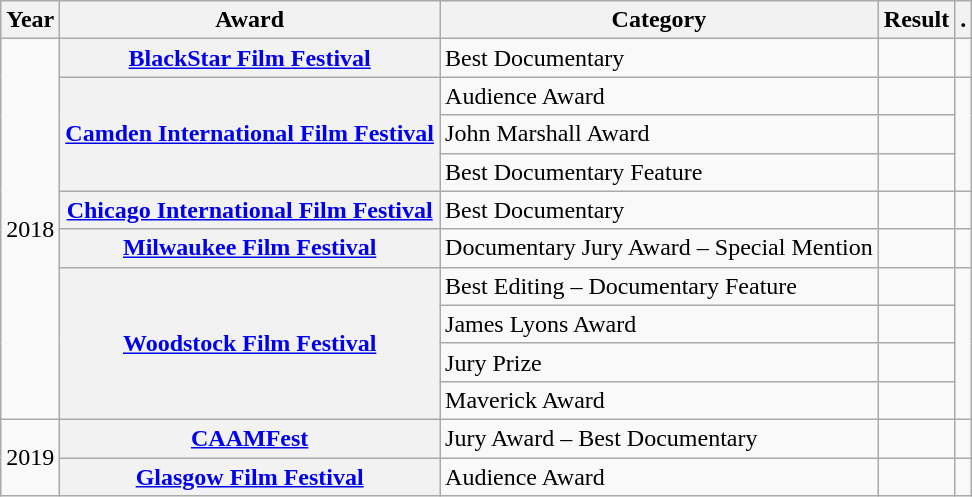<table class="wikitable plainrowheaders sortable">
<tr>
<th>Year</th>
<th>Award</th>
<th>Category</th>
<th>Result</th>
<th>.</th>
</tr>
<tr>
<td rowspan="10">2018</td>
<th scope="row" align="left"><a href='#'>BlackStar Film Festival</a></th>
<td>Best Documentary</td>
<td></td>
<td></td>
</tr>
<tr>
<th scope="row" align="left" rowspan="3"><a href='#'>Camden International Film Festival</a></th>
<td>Audience Award</td>
<td></td>
<td rowspan="3"></td>
</tr>
<tr>
<td>John Marshall Award</td>
<td></td>
</tr>
<tr>
<td>Best Documentary Feature</td>
<td></td>
</tr>
<tr>
<th scope="row" align="left"><a href='#'>Chicago International Film Festival</a></th>
<td>Best Documentary</td>
<td></td>
<td></td>
</tr>
<tr>
<th scope="row" align="left"><a href='#'>Milwaukee Film Festival</a></th>
<td>Documentary Jury Award – Special Mention</td>
<td></td>
<td></td>
</tr>
<tr>
<th scope="row" align="left" rowspan="4"><a href='#'>Woodstock Film Festival</a></th>
<td>Best Editing – Documentary Feature</td>
<td></td>
<td rowspan="4"></td>
</tr>
<tr>
<td>James Lyons Award</td>
<td></td>
</tr>
<tr>
<td>Jury Prize</td>
<td></td>
</tr>
<tr>
<td>Maverick Award</td>
<td></td>
</tr>
<tr>
<td rowspan="2">2019</td>
<th scope="row" align="left"><a href='#'>CAAMFest</a></th>
<td>Jury Award – Best Documentary</td>
<td></td>
<td></td>
</tr>
<tr>
<th scope="row" align="left"><a href='#'>Glasgow Film Festival</a></th>
<td>Audience Award</td>
<td></td>
<td></td>
</tr>
</table>
